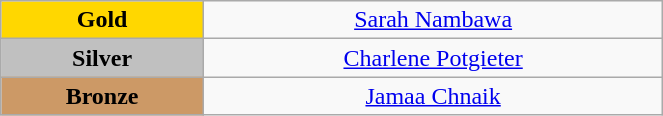<table class="wikitable" style=" text-align:center; " width="35%">
<tr>
<td bgcolor="gold"><strong>Gold</strong></td>
<td><a href='#'>Sarah Nambawa</a><br>  <small><em></em></small></td>
</tr>
<tr>
<td bgcolor="silver"><strong>Silver</strong></td>
<td><a href='#'>Charlene Potgieter</a><br>  <small><em></em></small></td>
</tr>
<tr>
<td bgcolor="CC9966"><strong>Bronze</strong></td>
<td><a href='#'>Jamaa Chnaik</a><br>  <small><em></em></small></td>
</tr>
</table>
